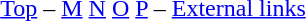<table id="toc" class="toc" summary="Contents" align="center">
<tr>
<th></th>
</tr>
<tr>
<td align="center"><br><a href='#'>Top</a> – <a href='#'>M</a> <a href='#'>N</a> <a href='#'>O</a> <a href='#'>P</a> – <a href='#'>External links</a> </td>
</tr>
</table>
